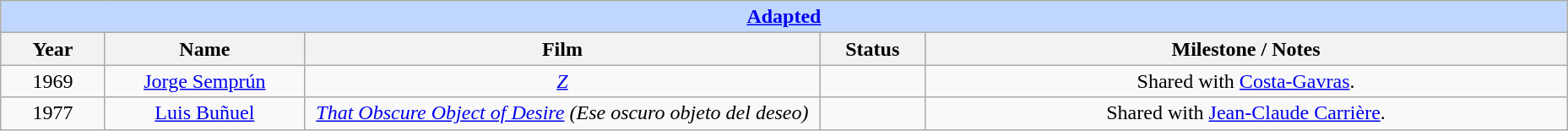<table class="wikitable" style="text-align: center">
<tr ---- bgcolor="#bfd7ff">
<td colspan=5 align=center><strong><a href='#'>Adapted</a></strong></td>
</tr>
<tr ---- bgcolor="#ebf5ff">
<th width="75">Year</th>
<th width="150">Name</th>
<th width="400">Film</th>
<th width="75">Status</th>
<th width="500">Milestone / Notes</th>
</tr>
<tr>
<td style="text-align: center">1969</td>
<td><a href='#'>Jorge Semprún</a></td>
<td><em><a href='#'>Z</a></em></td>
<td></td>
<td>Shared with <a href='#'>Costa-Gavras</a>.</td>
</tr>
<tr>
<td style="text-align: center">1977</td>
<td><a href='#'>Luis Buñuel</a></td>
<td><em><a href='#'>That Obscure Object of Desire</a> (Ese oscuro objeto del deseo)</em></td>
<td></td>
<td>Shared with <a href='#'>Jean-Claude Carrière</a>.</td>
</tr>
</table>
